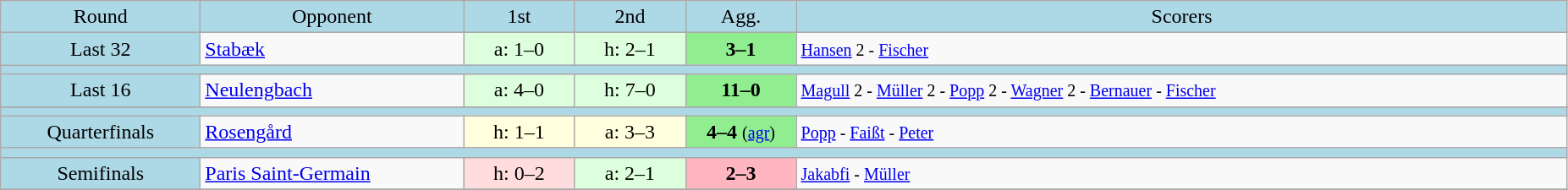<table class="wikitable" style="text-align:center">
<tr bgcolor=lightblue>
<td width=150px>Round</td>
<td width=200px>Opponent</td>
<td width=80px>1st</td>
<td width=80px>2nd</td>
<td width=80px>Agg.</td>
<td width=600px>Scorers</td>
</tr>
<tr>
<td bgcolor=lightblue>Last 32</td>
<td align=left> <a href='#'>Stabæk</a></td>
<td bgcolor="#ddffdd">a: 1–0</td>
<td bgcolor="#ddffdd">h: 2–1</td>
<td bgcolor=lightgreen><strong>3–1</strong></td>
<td align=left><small><a href='#'>Hansen</a> 2 - <a href='#'>Fischer</a></small></td>
</tr>
<tr bgcolor=lightblue>
<td colspan=6></td>
</tr>
<tr>
<td bgcolor=lightblue>Last 16</td>
<td align=left> <a href='#'>Neulengbach</a></td>
<td bgcolor="#ddffdd">a: 4–0</td>
<td bgcolor="#ddffdd">h: 7–0</td>
<td bgcolor=lightgreen><strong>11–0</strong></td>
<td align=left><small><a href='#'>Magull</a> 2 - <a href='#'>Müller</a> 2 - <a href='#'>Popp</a> 2 - <a href='#'>Wagner</a> 2 - <a href='#'>Bernauer</a> - <a href='#'>Fischer</a></small></td>
</tr>
<tr>
</tr>
<tr bgcolor=lightblue>
<td colspan=6></td>
</tr>
<tr>
<td bgcolor=lightblue>Quarterfinals</td>
<td align=left> <a href='#'>Rosengård</a></td>
<td bgcolor="#ffffdd">h: 1–1</td>
<td bgcolor="#ffffdd">a: 3–3</td>
<td bgcolor=lightgreen><strong>4–4</strong> <small>(<a href='#'>agr</a>)</small></td>
<td align=left><small><a href='#'>Popp</a> - <a href='#'>Faißt</a> - <a href='#'>Peter</a></small></td>
</tr>
<tr bgcolor=lightblue>
<td colspan=6></td>
</tr>
<tr>
<td bgcolor=lightblue>Semifinals</td>
<td align=left> <a href='#'>Paris Saint-Germain</a></td>
<td bgcolor="#ffdddd">h: 0–2</td>
<td bgcolor="#ddffdd">a: 2–1</td>
<td bgcolor=lightpink><strong>2–3</strong></td>
<td align=left><small><a href='#'>Jakabfi</a> - <a href='#'>Müller</a></small></td>
</tr>
<tr>
</tr>
</table>
